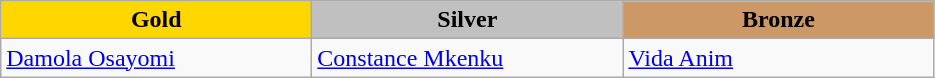<table class="wikitable" style="text-align:left">
<tr align="center">
<td width=200 bgcolor=gold><strong>Gold</strong></td>
<td width=200 bgcolor=silver><strong>Silver</strong></td>
<td width=200 bgcolor=CC9966><strong>Bronze</strong></td>
</tr>
<tr>
<td><a href='#'>Damola Osayomi</a><br><em></em></td>
<td><a href='#'>Constance Mkenku</a><br><em></em></td>
<td><a href='#'>Vida Anim</a><br><em></em></td>
</tr>
</table>
